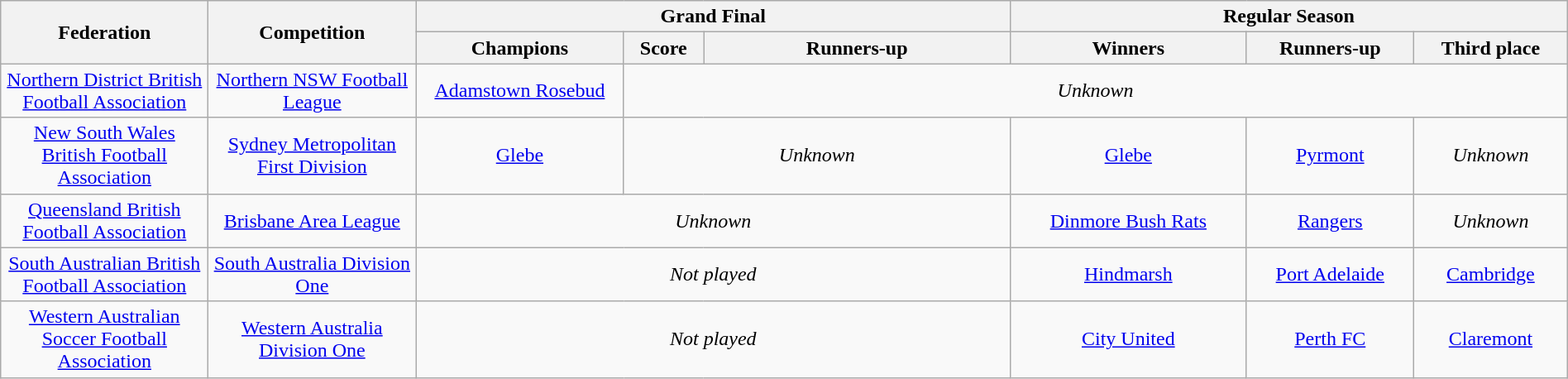<table class="wikitable" width="100%">
<tr>
<th rowspan="2" style="width:10em">Federation</th>
<th rowspan="2" style="width:10em">Competition</th>
<th colspan="3" scope="col">Grand Final</th>
<th colspan="3">Regular Season</th>
</tr>
<tr>
<th style="width:10em">Champions</th>
<th>Score</th>
<th style="width:15em">Runners-up</th>
<th>Winners</th>
<th>Runners-up</th>
<th>Third place</th>
</tr>
<tr>
<td align="center"><a href='#'>Northern District British Football Association</a></td>
<td align="center"><a href='#'>Northern NSW Football League</a></td>
<td align="center"><a href='#'>Adamstown Rosebud</a></td>
<td colspan="5" align="center"><em>Unknown</em></td>
</tr>
<tr>
<td align="center"><a href='#'>New South Wales British Football Association</a></td>
<td align="center"><a href='#'>Sydney Metropolitan First Division</a></td>
<td align="center"><a href='#'>Glebe</a></td>
<td colspan="2" align="center"><em>Unknown</em></td>
<td align="center"><a href='#'>Glebe</a></td>
<td align="center"><a href='#'>Pyrmont</a></td>
<td align="center"><em>Unknown</em></td>
</tr>
<tr>
<td align="center"><a href='#'>Queensland British Football Association</a></td>
<td align="center"><a href='#'>Brisbane Area League</a></td>
<td colspan="3" align="center"><em>Unknown</em></td>
<td align="center"><a href='#'>Dinmore Bush Rats</a></td>
<td align="center"><a href='#'>Rangers</a></td>
<td align="center"><em>Unknown</em></td>
</tr>
<tr>
<td align="center"><a href='#'>South Australian British Football Association</a></td>
<td align="center"><a href='#'>South Australia Division One</a></td>
<td colspan="3" align="center"><em>Not played</em></td>
<td align="center"><a href='#'>Hindmarsh</a></td>
<td align="center"><a href='#'>Port Adelaide</a></td>
<td align="center"><a href='#'>Cambridge</a></td>
</tr>
<tr>
<td align="center"><a href='#'>Western Australian Soccer Football Association</a></td>
<td align="center"><a href='#'>Western Australia Division One</a></td>
<td colspan="3" align="center"><em>Not played</em></td>
<td align="center"><a href='#'>City United</a></td>
<td align="center"><a href='#'>Perth FC</a></td>
<td align="center"><a href='#'>Claremont</a></td>
</tr>
</table>
